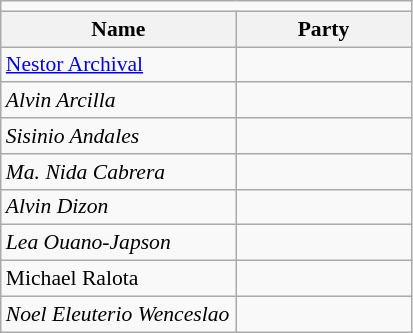<table class=wikitable style="font-size:90%">
<tr>
<td colspan=4 bgcolor=></td>
</tr>
<tr>
<th width=150px>Name</th>
<th colspan=2 width=110px>Party</th>
</tr>
<tr>
<td><a href='#'>Nestor Archival</a></td>
<td></td>
</tr>
<tr>
<td><em>Alvin Arcilla</em></td>
<td></td>
</tr>
<tr>
<td><em>Sisinio Andales</em></td>
<td></td>
</tr>
<tr>
<td><em>Ma. Nida Cabrera</em></td>
<td></td>
</tr>
<tr>
<td><em>Alvin Dizon</em></td>
<td></td>
</tr>
<tr>
<td><em>Lea Ouano-Japson</em></td>
<td></td>
</tr>
<tr>
<td>Michael Ralota</td>
<td></td>
</tr>
<tr>
<td><em>Noel Eleuterio Wenceslao</em></td>
<td></td>
</tr>
</table>
